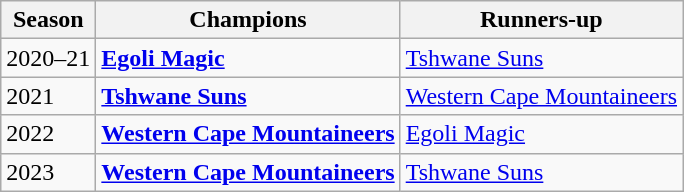<table class="wikitable">
<tr>
<th>Season</th>
<th>Champions</th>
<th>Runners-up</th>
</tr>
<tr>
<td>2020–21</td>
<td><strong><a href='#'>Egoli Magic</a></strong></td>
<td><a href='#'>Tshwane Suns</a></td>
</tr>
<tr>
<td>2021</td>
<td><strong><a href='#'>Tshwane Suns</a></strong></td>
<td><a href='#'>Western Cape Mountaineers</a></td>
</tr>
<tr>
<td>2022</td>
<td><strong><a href='#'>Western Cape Mountaineers</a></strong></td>
<td><a href='#'>Egoli Magic</a></td>
</tr>
<tr>
<td>2023</td>
<td><strong><a href='#'>Western Cape Mountaineers</a></strong></td>
<td><a href='#'>Tshwane Suns</a></td>
</tr>
</table>
